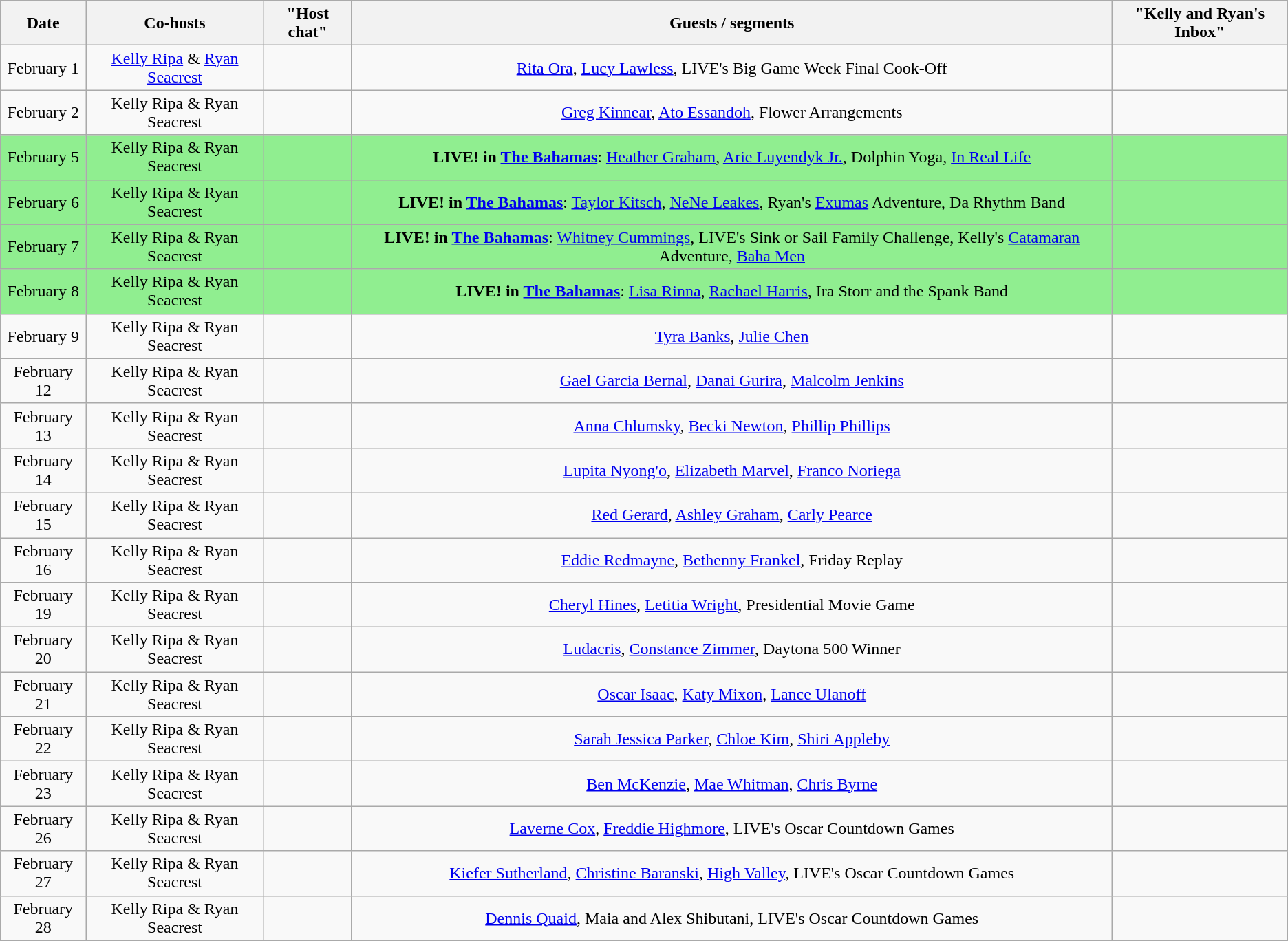<table class="wikitable sortable" style="text-align:center;">
<tr>
<th>Date</th>
<th>Co-hosts</th>
<th>"Host chat"</th>
<th>Guests / segments</th>
<th>"Kelly and Ryan's Inbox"</th>
</tr>
<tr>
<td>February 1</td>
<td><a href='#'>Kelly Ripa</a> & <a href='#'>Ryan Seacrest</a></td>
<td></td>
<td><a href='#'>Rita Ora</a>, <a href='#'>Lucy Lawless</a>, LIVE's Big Game Week Final Cook-Off</td>
<td></td>
</tr>
<tr>
<td>February 2</td>
<td>Kelly Ripa & Ryan Seacrest</td>
<td></td>
<td><a href='#'>Greg Kinnear</a>, <a href='#'>Ato Essandoh</a>, Flower Arrangements</td>
<td></td>
</tr>
<tr style="background:lightgreen;">
<td>February 5</td>
<td>Kelly Ripa & Ryan Seacrest</td>
<td></td>
<td><strong>LIVE! in <a href='#'>The Bahamas</a></strong>: <a href='#'>Heather Graham</a>, <a href='#'>Arie Luyendyk Jr.</a>, Dolphin Yoga, <a href='#'>In Real Life</a></td>
<td></td>
</tr>
<tr style="background:lightgreen;">
<td>February 6</td>
<td>Kelly Ripa & Ryan Seacrest</td>
<td></td>
<td><strong>LIVE! in <a href='#'>The Bahamas</a></strong>: <a href='#'>Taylor Kitsch</a>, <a href='#'>NeNe Leakes</a>, Ryan's <a href='#'>Exumas</a> Adventure, Da Rhythm Band</td>
<td></td>
</tr>
<tr style="background:lightgreen;">
<td>February 7</td>
<td>Kelly Ripa & Ryan Seacrest</td>
<td></td>
<td><strong>LIVE! in <a href='#'>The Bahamas</a></strong>: <a href='#'>Whitney Cummings</a>, LIVE's Sink or Sail Family Challenge, Kelly's <a href='#'>Catamaran</a> Adventure, <a href='#'>Baha Men</a></td>
<td></td>
</tr>
<tr style="background:lightgreen;">
<td>February 8</td>
<td>Kelly Ripa & Ryan Seacrest</td>
<td></td>
<td><strong>LIVE! in <a href='#'>The Bahamas</a></strong>: <a href='#'>Lisa Rinna</a>, <a href='#'>Rachael Harris</a>, Ira Storr and the Spank Band</td>
<td></td>
</tr>
<tr>
<td>February 9</td>
<td>Kelly Ripa & Ryan Seacrest</td>
<td></td>
<td><a href='#'>Tyra Banks</a>, <a href='#'>Julie Chen</a></td>
<td></td>
</tr>
<tr>
<td>February 12</td>
<td>Kelly Ripa & Ryan Seacrest</td>
<td></td>
<td><a href='#'>Gael Garcia Bernal</a>, <a href='#'>Danai Gurira</a>, <a href='#'>Malcolm Jenkins</a></td>
<td></td>
</tr>
<tr>
<td>February 13</td>
<td>Kelly Ripa & Ryan Seacrest</td>
<td></td>
<td><a href='#'>Anna Chlumsky</a>, <a href='#'>Becki Newton</a>, <a href='#'>Phillip Phillips</a></td>
<td></td>
</tr>
<tr>
<td>February 14</td>
<td>Kelly Ripa & Ryan Seacrest</td>
<td></td>
<td><a href='#'>Lupita Nyong'o</a>, <a href='#'>Elizabeth Marvel</a>, <a href='#'>Franco Noriega</a></td>
<td></td>
</tr>
<tr>
<td>February 15</td>
<td>Kelly Ripa & Ryan Seacrest</td>
<td></td>
<td><a href='#'>Red Gerard</a>, <a href='#'>Ashley Graham</a>, <a href='#'>Carly Pearce</a></td>
<td></td>
</tr>
<tr>
<td>February 16</td>
<td>Kelly Ripa & Ryan Seacrest</td>
<td></td>
<td><a href='#'>Eddie Redmayne</a>, <a href='#'>Bethenny Frankel</a>, Friday Replay</td>
<td></td>
</tr>
<tr>
<td>February 19</td>
<td>Kelly Ripa & Ryan Seacrest</td>
<td></td>
<td><a href='#'>Cheryl Hines</a>, <a href='#'>Letitia Wright</a>, Presidential Movie Game</td>
<td></td>
</tr>
<tr>
<td>February 20</td>
<td>Kelly Ripa & Ryan Seacrest</td>
<td></td>
<td><a href='#'>Ludacris</a>, <a href='#'>Constance Zimmer</a>, Daytona 500 Winner</td>
<td></td>
</tr>
<tr>
<td>February 21</td>
<td>Kelly Ripa & Ryan Seacrest</td>
<td></td>
<td><a href='#'>Oscar Isaac</a>, <a href='#'>Katy Mixon</a>, <a href='#'>Lance Ulanoff</a></td>
<td></td>
</tr>
<tr>
<td>February 22</td>
<td>Kelly Ripa & Ryan Seacrest</td>
<td></td>
<td><a href='#'>Sarah Jessica Parker</a>, <a href='#'>Chloe Kim</a>, <a href='#'>Shiri Appleby</a></td>
<td></td>
</tr>
<tr>
<td>February 23</td>
<td>Kelly Ripa & Ryan Seacrest</td>
<td></td>
<td><a href='#'>Ben McKenzie</a>, <a href='#'>Mae Whitman</a>, <a href='#'>Chris Byrne</a></td>
<td></td>
</tr>
<tr>
<td>February 26</td>
<td>Kelly Ripa & Ryan Seacrest</td>
<td></td>
<td><a href='#'>Laverne Cox</a>, <a href='#'>Freddie Highmore</a>, LIVE's Oscar Countdown Games</td>
<td></td>
</tr>
<tr>
<td>February 27</td>
<td>Kelly Ripa & Ryan Seacrest</td>
<td></td>
<td><a href='#'>Kiefer Sutherland</a>, <a href='#'>Christine Baranski</a>, <a href='#'>High Valley</a>, LIVE's Oscar Countdown Games</td>
<td></td>
</tr>
<tr>
<td>February 28</td>
<td>Kelly Ripa & Ryan Seacrest</td>
<td></td>
<td><a href='#'>Dennis Quaid</a>, Maia and Alex Shibutani, LIVE's Oscar Countdown Games</td>
<td></td>
</tr>
</table>
